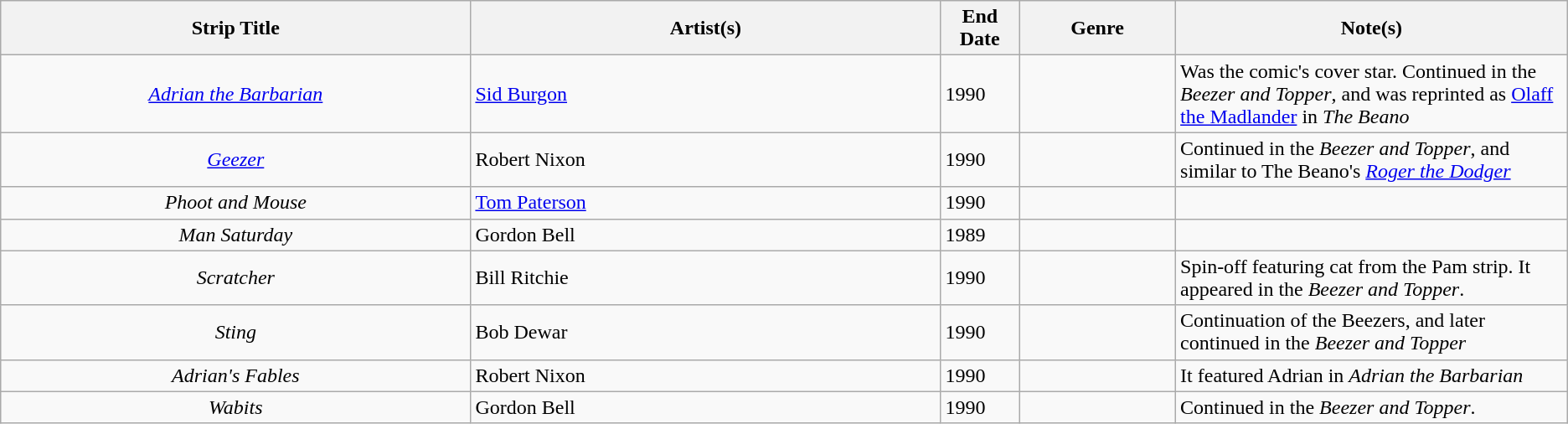<table class="wikitable sortable">
<tr>
<th width=30%>Strip Title</th>
<th width=30%>Artist(s)</th>
<th width=5%>End Date</th>
<th width=10%>Genre</th>
<th width=25%>Note(s)</th>
</tr>
<tr>
<td align=center><em><a href='#'>Adrian the Barbarian</a></em></td>
<td><a href='#'>Sid Burgon</a></td>
<td>1990</td>
<td></td>
<td>Was the comic's cover star. Continued in the <em>Beezer and Topper</em>, and was reprinted as <a href='#'>Olaff the Madlander</a> in <em>The Beano</em></td>
</tr>
<tr>
<td align=center><em><a href='#'>Geezer</a></em></td>
<td>Robert Nixon</td>
<td>1990</td>
<td></td>
<td>Continued in the <em>Beezer and Topper</em>, and similar to The Beano's <em><a href='#'>Roger the Dodger</a></em></td>
</tr>
<tr>
<td align=center><em>Phoot and Mouse</em></td>
<td><a href='#'>Tom Paterson</a></td>
<td>1990</td>
<td></td>
<td></td>
</tr>
<tr>
<td align=center><em>Man Saturday</em></td>
<td>Gordon Bell</td>
<td>1989</td>
<td></td>
<td></td>
</tr>
<tr>
<td align=center><em>Scratcher</em></td>
<td>Bill Ritchie</td>
<td>1990</td>
<td></td>
<td>Spin-off featuring cat from the Pam strip. It appeared in the <em>Beezer and Topper</em>.</td>
</tr>
<tr>
<td align=center><em>Sting</em></td>
<td>Bob Dewar</td>
<td>1990</td>
<td></td>
<td>Continuation of the Beezers, and later continued in the <em>Beezer and Topper</em></td>
</tr>
<tr>
<td align=center><em>Adrian's Fables</em></td>
<td>Robert Nixon</td>
<td>1990</td>
<td></td>
<td>It featured Adrian in <em>Adrian the Barbarian</em></td>
</tr>
<tr>
<td align=center><em>Wabits</em></td>
<td>Gordon Bell</td>
<td>1990</td>
<td></td>
<td>Continued in the <em>Beezer and Topper</em>.</td>
</tr>
</table>
